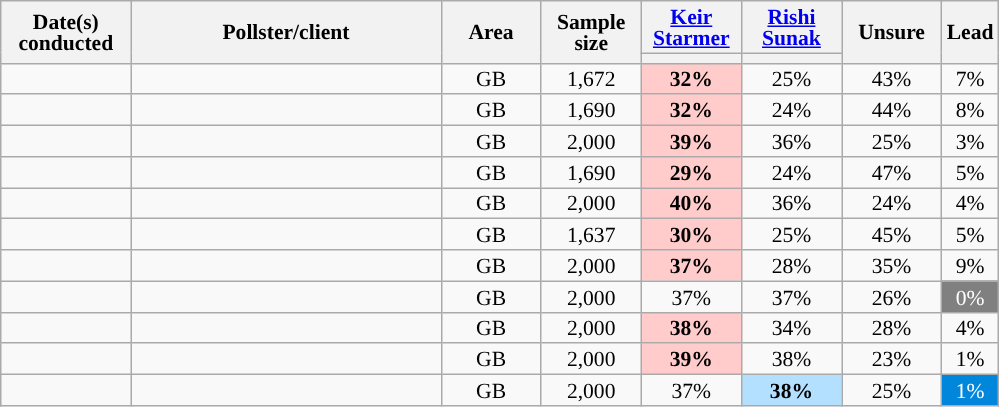<table class="wikitable collapsible sortable mw-datatable" style="text-align:center;font-size:90%;line-height:14px">
<tr>
<th style="width:80px;" rowspan="2" class="unsortable">Date(s)<br>conducted</th>
<th style="width:200px;" rowspan="2">Pollster/client</th>
<th style="width:60px;" rowspan="2">Area</th>
<th style="width:60px;" rowspan="2">Sample size</th>
<th style="width:60px;" class="unsortable"><a href='#'>Keir Starmer</a></th>
<th style="width:60px;" class="unsortable"><a href='#'>Rishi Sunak</a></th>
<th style="width:60px;" rowspan="2" class="unsortable">Unsure</th>
<th class="unsortable" style="width:20px;" rowspan="2">Lead</th>
</tr>
<tr>
<th class="unsortable" style="color:inherit;background:"></th>
<th class="unsortable" style="color:inherit;background:"></th>
</tr>
<tr>
<td></td>
<td></td>
<td>GB</td>
<td>1,672</td>
<td style="background:#ffcccb"><strong>32%</strong></td>
<td>25%</td>
<td>43%</td>
<td style="background:">7%</td>
</tr>
<tr>
<td></td>
<td></td>
<td>GB</td>
<td>1,690</td>
<td style="background:#ffcccb"><strong>32%</strong></td>
<td>24%</td>
<td>44%</td>
<td style="background:">8%</td>
</tr>
<tr>
<td></td>
<td></td>
<td>GB</td>
<td>2,000</td>
<td style="background:#ffcccb"><strong>39%</strong></td>
<td>36%</td>
<td>25%</td>
<td style="background:">3%</td>
</tr>
<tr>
<td></td>
<td></td>
<td>GB</td>
<td>1,690</td>
<td style="background:#ffcccb"><strong>29%</strong></td>
<td>24%</td>
<td>47%</td>
<td style="background:">5%</td>
</tr>
<tr>
<td></td>
<td></td>
<td>GB</td>
<td>2,000</td>
<td style="background:#ffcccb"><strong>40%</strong></td>
<td>36%</td>
<td>24%</td>
<td style="background:">4%</td>
</tr>
<tr>
<td></td>
<td></td>
<td>GB</td>
<td>1,637</td>
<td style="background:#ffcccb"><strong>30%</strong></td>
<td>25%</td>
<td>45%</td>
<td style="background:">5%</td>
</tr>
<tr>
<td></td>
<td></td>
<td>GB</td>
<td>2,000</td>
<td style="background:#ffcccb"><strong>37%</strong></td>
<td>28%</td>
<td>35%</td>
<td style="background:">9%</td>
</tr>
<tr>
<td></td>
<td></td>
<td>GB</td>
<td>2,000</td>
<td>37%</td>
<td>37%</td>
<td>26%</td>
<td style="background:grey;color:white;">0%</td>
</tr>
<tr>
<td></td>
<td></td>
<td>GB</td>
<td>2,000</td>
<td style="background:#ffcccb"><strong>38%</strong></td>
<td>34%</td>
<td>28%</td>
<td style="background:">4%</td>
</tr>
<tr>
<td></td>
<td></td>
<td>GB</td>
<td>2,000</td>
<td style="background:#ffcccb"><strong>39%</strong></td>
<td>38%</td>
<td>23%</td>
<td style="background:">1%</td>
</tr>
<tr>
<td></td>
<td></td>
<td>GB</td>
<td>2,000</td>
<td>37%</td>
<td style="background:#B3E0FF;"><strong>38%</strong></td>
<td>25%</td>
<td style="background:#0087DC; color:white;">1%</td>
</tr>
</table>
